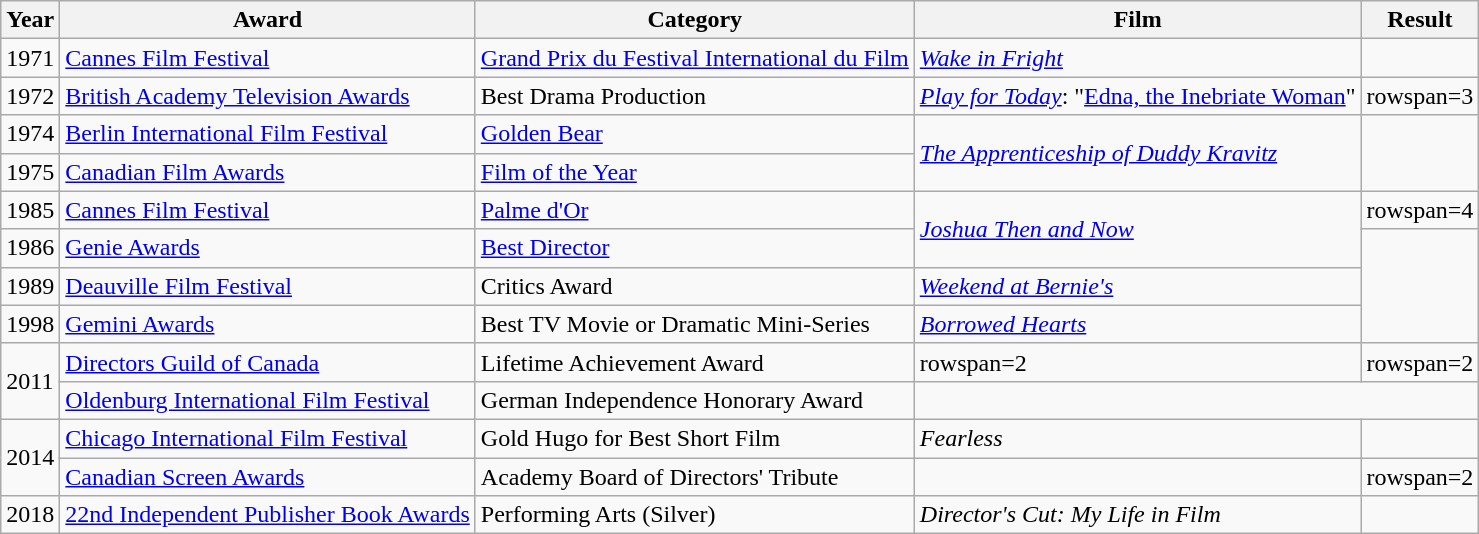<table class="wikitable">
<tr>
<th>Year</th>
<th>Award</th>
<th>Category</th>
<th>Film</th>
<th>Result</th>
</tr>
<tr>
<td>1971</td>
<td><a href='#'>Cannes Film Festival</a></td>
<td><a href='#'>Grand Prix du Festival International du Film</a></td>
<td><em><a href='#'>Wake in Fright</a></em></td>
<td></td>
</tr>
<tr>
<td>1972</td>
<td><a href='#'>British Academy Television Awards</a></td>
<td>Best Drama Production</td>
<td><em><a href='#'>Play for Today</a></em>: "<a href='#'>Edna, the Inebriate Woman</a>"</td>
<td>rowspan=3 </td>
</tr>
<tr>
<td>1974</td>
<td><a href='#'>Berlin International Film Festival</a></td>
<td><a href='#'>Golden Bear</a></td>
<td rowspan=2><em><a href='#'>The Apprenticeship of Duddy Kravitz</a></em></td>
</tr>
<tr>
<td>1975</td>
<td><a href='#'>Canadian Film Awards</a></td>
<td><a href='#'>Film of the Year</a></td>
</tr>
<tr>
<td>1985</td>
<td><a href='#'>Cannes Film Festival</a></td>
<td><a href='#'>Palme d'Or</a></td>
<td rowspan=2><em><a href='#'>Joshua Then and Now</a></em></td>
<td>rowspan=4   </td>
</tr>
<tr>
<td>1986</td>
<td><a href='#'>Genie Awards</a></td>
<td><a href='#'>Best Director</a></td>
</tr>
<tr>
<td>1989</td>
<td><a href='#'>Deauville Film Festival</a></td>
<td>Critics Award</td>
<td><em><a href='#'>Weekend at Bernie's</a></em></td>
</tr>
<tr>
<td>1998</td>
<td><a href='#'>Gemini Awards</a></td>
<td>Best TV Movie or Dramatic Mini-Series</td>
<td><em><a href='#'>Borrowed Hearts</a></em></td>
</tr>
<tr>
<td rowspan="2">2011</td>
<td><a href='#'>Directors Guild of Canada</a></td>
<td>Lifetime Achievement Award</td>
<td>rowspan=2 </td>
<td>rowspan=2 </td>
</tr>
<tr>
<td><a href='#'>Oldenburg International Film Festival</a></td>
<td>German Independence Honorary Award</td>
</tr>
<tr>
<td rowspan=2>2014</td>
<td><a href='#'>Chicago International Film Festival</a></td>
<td>Gold Hugo for Best Short Film</td>
<td><em>Fearless</em></td>
<td></td>
</tr>
<tr>
<td><a href='#'>Canadian Screen Awards</a></td>
<td>Academy Board of Directors' Tribute</td>
<td></td>
<td>rowspan=2 </td>
</tr>
<tr>
<td>2018</td>
<td><a href='#'>22nd Independent Publisher Book Awards</a></td>
<td>Performing Arts (Silver)</td>
<td><em>Director's Cut: My Life in Film</em></td>
</tr>
</table>
